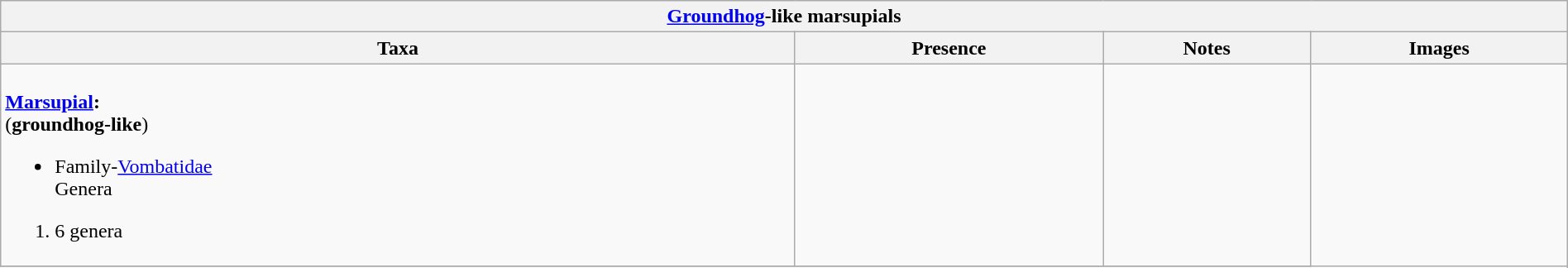<table class="wikitable" align="center" width="100%">
<tr>
<th colspan="5" align="center"><strong><a href='#'>Groundhog</a>-like marsupials</strong></th>
</tr>
<tr>
<th>Taxa</th>
<th>Presence</th>
<th>Notes</th>
<th>Images</th>
</tr>
<tr>
<td><br><strong><a href='#'>Marsupial</a>:</strong><br>(<strong>groundhog-like</strong>)<ul><li>Family-<a href='#'>Vombatidae</a><br>Genera</li></ul><ol><li>6 genera</li></ol></td>
<td></td>
<td></td>
<td rowspan="99"><br></td>
</tr>
<tr>
</tr>
</table>
